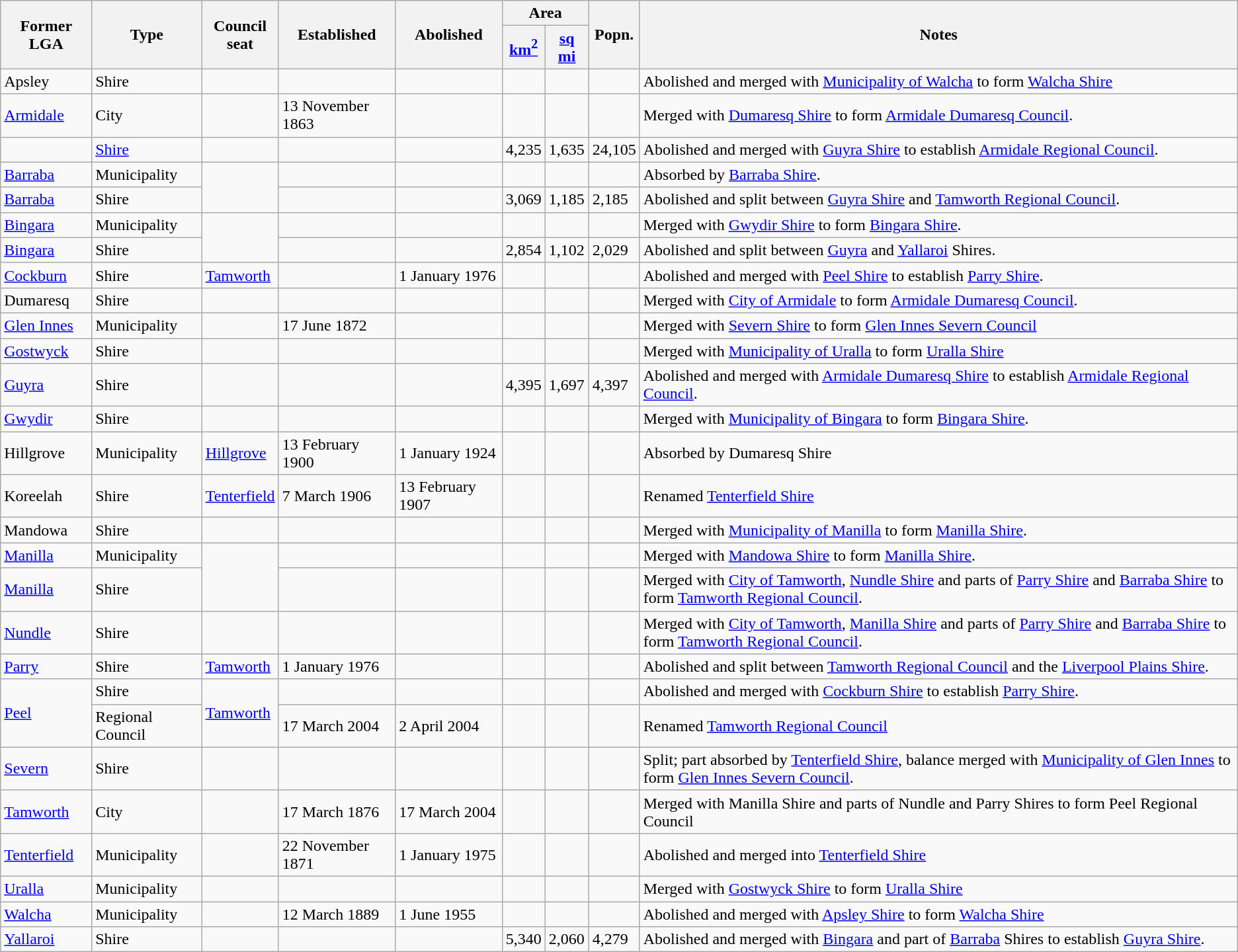<table class="wikitable sortable">
<tr>
<th rowspan="2">Former LGA</th>
<th rowspan="2">Type</th>
<th rowspan="2">Council<br>seat</th>
<th rowspan="2">Established</th>
<th rowspan="2">Abolished</th>
<th colspan="2">Area</th>
<th rowspan="2">Popn.<br></th>
<th rowspan="2">Notes</th>
</tr>
<tr>
<th><a href='#'>km<sup>2</sup></a></th>
<th><a href='#'>sq mi</a></th>
</tr>
<tr>
<td>Apsley</td>
<td>Shire</td>
<td></td>
<td></td>
<td></td>
<td></td>
<td></td>
<td></td>
<td>Abolished and merged with <a href='#'>Municipality of Walcha</a> to form <a href='#'>Walcha Shire</a></td>
</tr>
<tr>
<td><a href='#'>Armidale</a></td>
<td>City</td>
<td></td>
<td>13 November 1863</td>
<td></td>
<td></td>
<td></td>
<td></td>
<td>Merged with <a href='#'>Dumaresq Shire</a> to form <a href='#'>Armidale Dumaresq Council</a>.</td>
</tr>
<tr>
<td></td>
<td><a href='#'>Shire</a></td>
<td></td>
<td></td>
<td></td>
<td>4,235</td>
<td>1,635</td>
<td>24,105<br></td>
<td>Abolished and merged with <a href='#'>Guyra Shire</a> to establish <a href='#'>Armidale Regional Council</a>.</td>
</tr>
<tr>
<td><a href='#'>Barraba</a></td>
<td>Municipality</td>
<td rowspan="2"></td>
<td></td>
<td></td>
<td></td>
<td></td>
<td></td>
<td>Absorbed by <a href='#'>Barraba Shire</a>.</td>
</tr>
<tr>
<td><a href='#'>Barraba</a></td>
<td>Shire</td>
<td></td>
<td></td>
<td>3,069</td>
<td>1,185</td>
<td>2,185<br></td>
<td>Abolished and split between <a href='#'>Guyra Shire</a> and <a href='#'>Tamworth Regional Council</a>.</td>
</tr>
<tr>
<td><a href='#'>Bingara</a></td>
<td>Municipality</td>
<td rowspan="2"></td>
<td></td>
<td></td>
<td></td>
<td></td>
<td></td>
<td>Merged with <a href='#'>Gwydir Shire</a> to form <a href='#'>Bingara Shire</a>.</td>
</tr>
<tr>
<td><a href='#'>Bingara</a></td>
<td>Shire</td>
<td></td>
<td></td>
<td>2,854</td>
<td>1,102</td>
<td>2,029<br></td>
<td>Abolished and split between <a href='#'>Guyra</a> and <a href='#'>Yallaroi</a> Shires.</td>
</tr>
<tr>
<td><a href='#'>Cockburn</a></td>
<td>Shire</td>
<td><a href='#'>Tamworth</a></td>
<td></td>
<td>1 January 1976</td>
<td></td>
<td></td>
<td></td>
<td>Abolished and merged with <a href='#'>Peel Shire</a> to establish <a href='#'>Parry Shire</a>.</td>
</tr>
<tr>
<td>Dumaresq</td>
<td>Shire</td>
<td></td>
<td></td>
<td></td>
<td></td>
<td></td>
<td></td>
<td>Merged with <a href='#'>City of Armidale</a> to form <a href='#'>Armidale Dumaresq Council</a>.</td>
</tr>
<tr>
<td><a href='#'>Glen Innes</a></td>
<td>Municipality</td>
<td></td>
<td>17 June 1872</td>
<td></td>
<td></td>
<td></td>
<td></td>
<td>Merged with <a href='#'>Severn Shire</a> to form <a href='#'>Glen Innes Severn Council</a></td>
</tr>
<tr>
<td><a href='#'>Gostwyck</a></td>
<td>Shire</td>
<td></td>
<td></td>
<td></td>
<td></td>
<td></td>
<td></td>
<td>Merged with <a href='#'>Municipality of Uralla</a> to form <a href='#'>Uralla Shire</a></td>
</tr>
<tr>
<td><a href='#'>Guyra</a></td>
<td>Shire</td>
<td></td>
<td></td>
<td></td>
<td>4,395</td>
<td>1,697</td>
<td>4,397<br></td>
<td>Abolished and merged with <a href='#'>Armidale Dumaresq Shire</a> to establish <a href='#'>Armidale Regional Council</a>.</td>
</tr>
<tr>
<td><a href='#'>Gwydir</a></td>
<td>Shire</td>
<td></td>
<td></td>
<td></td>
<td></td>
<td></td>
<td></td>
<td>Merged with <a href='#'>Municipality of Bingara</a> to form <a href='#'>Bingara Shire</a>.</td>
</tr>
<tr>
<td>Hillgrove</td>
<td>Municipality</td>
<td><a href='#'>Hillgrove</a></td>
<td>13 February 1900</td>
<td>1 January 1924</td>
<td></td>
<td></td>
<td></td>
<td>Absorbed by Dumaresq Shire</td>
</tr>
<tr>
<td>Koreelah</td>
<td>Shire</td>
<td><a href='#'>Tenterfield</a></td>
<td>7 March 1906</td>
<td>13 February 1907</td>
<td></td>
<td></td>
<td></td>
<td>Renamed <a href='#'>Tenterfield Shire</a></td>
</tr>
<tr>
<td>Mandowa</td>
<td>Shire</td>
<td></td>
<td></td>
<td></td>
<td></td>
<td></td>
<td></td>
<td>Merged with <a href='#'>Municipality of Manilla</a> to form <a href='#'>Manilla Shire</a>.</td>
</tr>
<tr>
<td><a href='#'>Manilla</a></td>
<td>Municipality</td>
<td rowspan="2"></td>
<td></td>
<td></td>
<td></td>
<td></td>
<td></td>
<td>Merged with <a href='#'>Mandowa Shire</a> to form <a href='#'>Manilla Shire</a>.</td>
</tr>
<tr>
<td><a href='#'>Manilla</a></td>
<td>Shire</td>
<td></td>
<td></td>
<td></td>
<td></td>
<td></td>
<td>Merged with <a href='#'>City of Tamworth</a>, <a href='#'>Nundle Shire</a> and parts of <a href='#'>Parry Shire</a> and <a href='#'>Barraba Shire</a> to form <a href='#'>Tamworth Regional Council</a>.</td>
</tr>
<tr>
<td><a href='#'>Nundle</a></td>
<td>Shire</td>
<td></td>
<td></td>
<td></td>
<td></td>
<td></td>
<td></td>
<td>Merged with <a href='#'>City of Tamworth</a>, <a href='#'>Manilla Shire</a> and parts of <a href='#'>Parry Shire</a> and <a href='#'>Barraba Shire</a> to form <a href='#'>Tamworth Regional Council</a>.</td>
</tr>
<tr>
<td><a href='#'>Parry</a></td>
<td>Shire</td>
<td><a href='#'>Tamworth</a></td>
<td>1 January 1976</td>
<td></td>
<td></td>
<td></td>
<td></td>
<td>Abolished and split between <a href='#'>Tamworth Regional Council</a> and the <a href='#'>Liverpool Plains Shire</a>.</td>
</tr>
<tr>
<td rowspan="2"><a href='#'>Peel</a></td>
<td>Shire</td>
<td rowspan="2"><a href='#'>Tamworth</a></td>
<td></td>
<td></td>
<td></td>
<td></td>
<td></td>
<td>Abolished and merged with <a href='#'>Cockburn Shire</a> to establish <a href='#'>Parry Shire</a>.</td>
</tr>
<tr>
<td>Regional Council</td>
<td>17 March 2004</td>
<td>2 April 2004 </td>
<td></td>
<td></td>
<td></td>
<td>Renamed <a href='#'>Tamworth Regional Council</a></td>
</tr>
<tr>
<td><a href='#'>Severn</a></td>
<td>Shire</td>
<td></td>
<td></td>
<td></td>
<td></td>
<td></td>
<td></td>
<td>Split; part absorbed by <a href='#'>Tenterfield Shire</a>, balance merged with <a href='#'>Municipality of Glen Innes</a> to form <a href='#'>Glen Innes Severn Council</a>.</td>
</tr>
<tr>
<td><a href='#'>Tamworth</a></td>
<td>City</td>
<td></td>
<td>17 March 1876</td>
<td>17 March 2004</td>
<td></td>
<td></td>
<td></td>
<td>Merged with Manilla Shire and parts of Nundle and Parry Shires to form Peel Regional Council</td>
</tr>
<tr>
<td><a href='#'>Tenterfield</a></td>
<td>Municipality</td>
<td></td>
<td>22 November 1871</td>
<td>1 January 1975 </td>
<td></td>
<td></td>
<td></td>
<td>Abolished and merged into <a href='#'>Tenterfield Shire</a></td>
</tr>
<tr>
<td><a href='#'>Uralla</a></td>
<td>Municipality</td>
<td></td>
<td></td>
<td></td>
<td></td>
<td></td>
<td></td>
<td>Merged with <a href='#'>Gostwyck Shire</a> to form <a href='#'>Uralla Shire</a></td>
</tr>
<tr>
<td><a href='#'>Walcha</a></td>
<td>Municipality</td>
<td></td>
<td>12 March 1889</td>
<td>1 June 1955</td>
<td></td>
<td></td>
<td></td>
<td>Abolished and merged with <a href='#'>Apsley Shire</a> to form <a href='#'>Walcha Shire</a></td>
</tr>
<tr>
<td><a href='#'>Yallaroi</a></td>
<td>Shire</td>
<td></td>
<td></td>
<td></td>
<td>5,340</td>
<td>2,060</td>
<td>4,279<br></td>
<td>Abolished and merged with <a href='#'>Bingara</a> and part of <a href='#'>Barraba</a> Shires to establish <a href='#'>Guyra Shire</a>.</td>
</tr>
</table>
